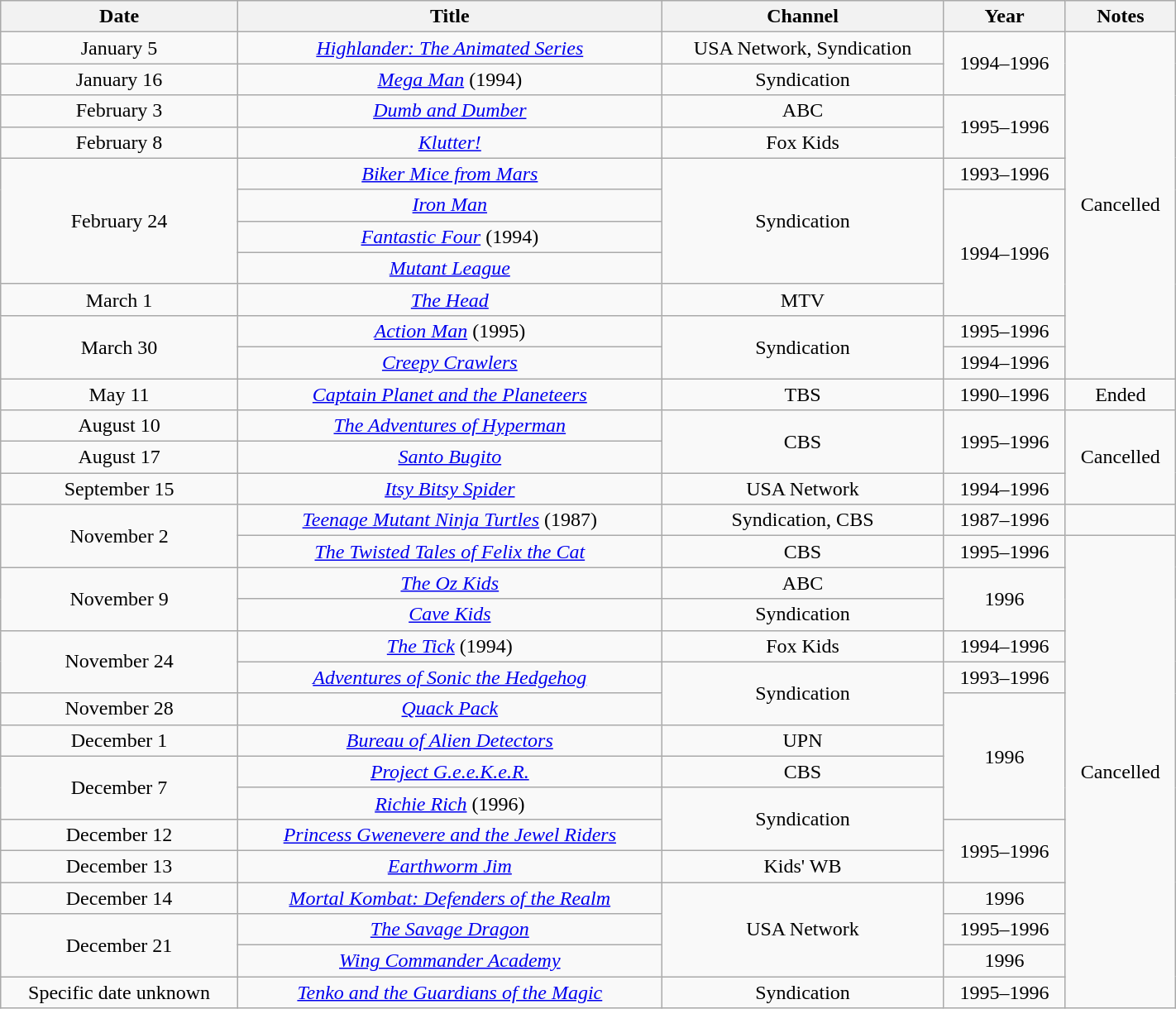<table class="wikitable sortable" style="text-align: center" width="75%">
<tr>
<th scope="col">Date</th>
<th scope="col">Title</th>
<th scope="col">Channel</th>
<th scope="col">Year</th>
<th scope="col">Notes</th>
</tr>
<tr>
<td>January 5</td>
<td><em><a href='#'>Highlander: The Animated Series</a></em></td>
<td>USA Network, Syndication</td>
<td rowspan=2>1994–1996</td>
<td rowspan=11>Cancelled</td>
</tr>
<tr>
<td>January 16</td>
<td><em><a href='#'>Mega Man</a></em> (1994)</td>
<td>Syndication</td>
</tr>
<tr>
<td>February 3</td>
<td><em><a href='#'>Dumb and Dumber</a></em></td>
<td>ABC</td>
<td rowspan=2>1995–1996</td>
</tr>
<tr>
<td>February 8</td>
<td><em><a href='#'>Klutter!</a></em></td>
<td>Fox Kids</td>
</tr>
<tr>
<td rowspan=4>February 24</td>
<td><em><a href='#'>Biker Mice from Mars</a></em></td>
<td rowspan=4>Syndication</td>
<td>1993–1996</td>
</tr>
<tr>
<td><em><a href='#'>Iron Man</a></em></td>
<td rowspan=4>1994–1996</td>
</tr>
<tr>
<td><em><a href='#'>Fantastic Four</a></em> (1994)</td>
</tr>
<tr>
<td><em><a href='#'>Mutant League</a></em></td>
</tr>
<tr>
<td>March 1</td>
<td><em><a href='#'>The Head</a></em></td>
<td>MTV</td>
</tr>
<tr>
<td rowspan=2>March 30</td>
<td><em><a href='#'>Action Man</a></em> (1995)</td>
<td rowspan=2>Syndication</td>
<td>1995–1996</td>
</tr>
<tr>
<td><em><a href='#'>Creepy Crawlers</a></em></td>
<td>1994–1996</td>
</tr>
<tr>
<td>May 11</td>
<td><em><a href='#'>Captain Planet and the Planeteers</a></em></td>
<td>TBS</td>
<td>1990–1996</td>
<td>Ended</td>
</tr>
<tr>
<td>August 10</td>
<td><em><a href='#'>The Adventures of Hyperman</a></em></td>
<td rowspan=2>CBS</td>
<td rowspan=2>1995–1996</td>
<td rowspan=3>Cancelled</td>
</tr>
<tr>
<td>August 17</td>
<td><em><a href='#'>Santo Bugito</a></em></td>
</tr>
<tr>
<td>September 15</td>
<td><em><a href='#'>Itsy Bitsy Spider</a></em></td>
<td>USA Network</td>
<td>1994–1996</td>
</tr>
<tr>
<td rowspan=2>November 2</td>
<td><em><a href='#'>Teenage Mutant Ninja Turtles</a></em> (1987)</td>
<td>Syndication, CBS</td>
<td>1987–1996</td>
</tr>
<tr>
<td><em><a href='#'>The Twisted Tales of Felix the Cat</a></em></td>
<td>CBS</td>
<td>1995–1996</td>
<td rowspan=18>Cancelled</td>
</tr>
<tr>
<td rowspan=2>November 9</td>
<td><em><a href='#'>The Oz Kids</a></em></td>
<td>ABC</td>
<td rowspan=2>1996</td>
</tr>
<tr>
<td><em><a href='#'>Cave Kids</a></em></td>
<td>Syndication</td>
</tr>
<tr>
<td rowspan=2>November 24</td>
<td><em><a href='#'>The Tick</a></em> (1994)</td>
<td>Fox Kids</td>
<td>1994–1996</td>
</tr>
<tr>
<td><em><a href='#'>Adventures of Sonic the Hedgehog</a></em></td>
<td rowspan=2>Syndication</td>
<td>1993–1996</td>
</tr>
<tr>
<td>November 28</td>
<td><em><a href='#'>Quack Pack</a></em></td>
<td rowspan=4>1996</td>
</tr>
<tr>
<td>December 1</td>
<td><em><a href='#'>Bureau of Alien Detectors</a></em></td>
<td>UPN</td>
</tr>
<tr>
<td rowspan=2>December 7</td>
<td><em><a href='#'>Project G.e.e.K.e.R.</a></em></td>
<td>CBS</td>
</tr>
<tr>
<td><em><a href='#'>Richie Rich</a></em> (1996)</td>
<td rowspan=2>Syndication</td>
</tr>
<tr>
<td>December 12</td>
<td><em><a href='#'>Princess Gwenevere and the Jewel Riders</a></em></td>
<td rowspan=2>1995–1996</td>
</tr>
<tr>
<td>December 13</td>
<td><em><a href='#'>Earthworm Jim</a></em></td>
<td>Kids' WB</td>
</tr>
<tr>
<td>December 14</td>
<td><em><a href='#'>Mortal Kombat: Defenders of the Realm</a></em></td>
<td rowspan=3>USA Network</td>
<td>1996</td>
</tr>
<tr>
<td rowspan=2>December 21</td>
<td><em><a href='#'>The Savage Dragon</a></em></td>
<td>1995–1996</td>
</tr>
<tr>
<td><em><a href='#'>Wing Commander Academy</a></em></td>
<td>1996</td>
</tr>
<tr>
<td>Specific date unknown</td>
<td><em><a href='#'>Tenko and the Guardians of the Magic</a></em></td>
<td>Syndication</td>
<td rowspan=2>1995–1996</td>
</tr>
</table>
